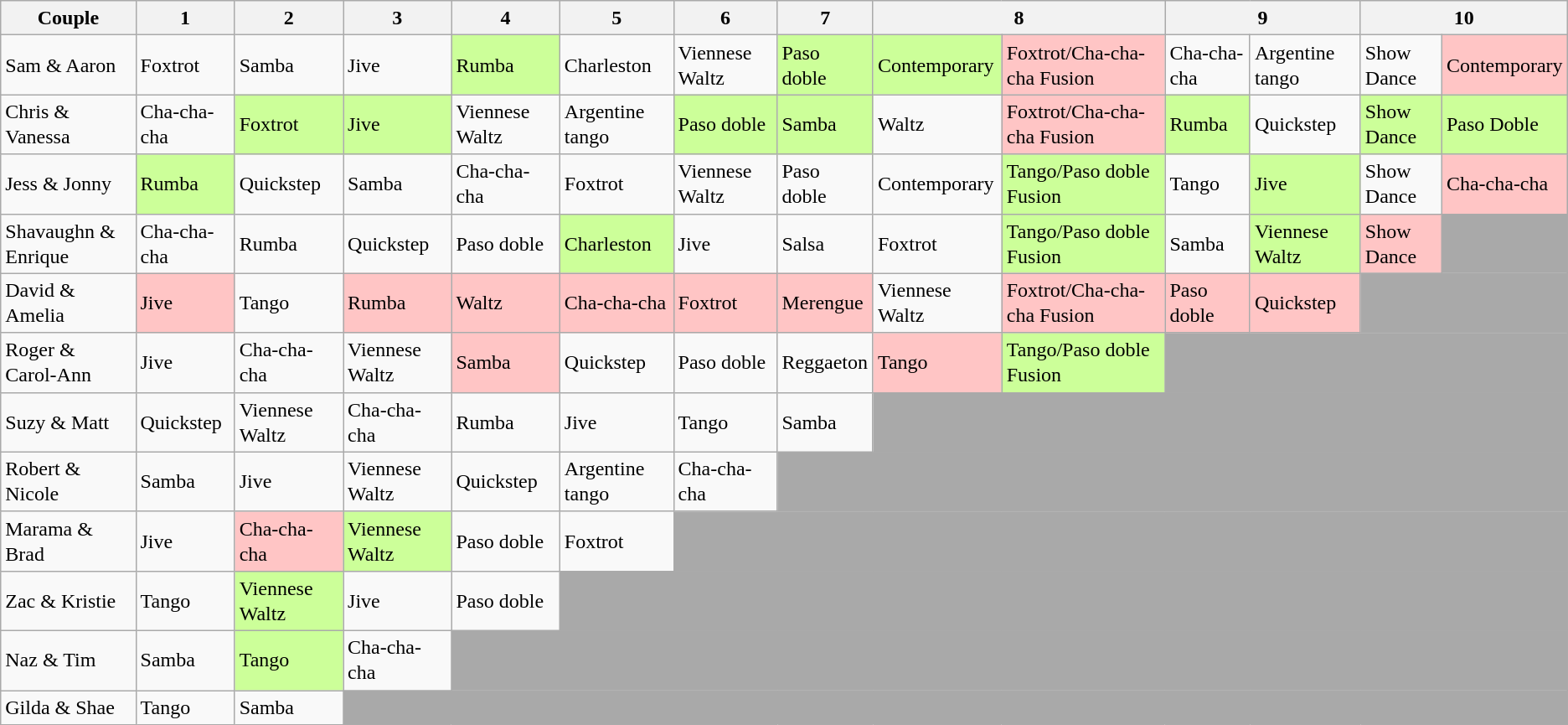<table class="wikitable" style="text-align:left; line-height:20px;">
<tr>
<th>Couple</th>
<th>1</th>
<th>2</th>
<th>3</th>
<th>4</th>
<th>5</th>
<th>6</th>
<th>7</th>
<th colspan=2>8</th>
<th colspan=2>9</th>
<th colspan=2>10</th>
</tr>
<tr>
<td>Sam & Aaron</td>
<td>Foxtrot</td>
<td>Samba</td>
<td>Jive</td>
<td bgcolor="#ccff99">Rumba</td>
<td>Charleston</td>
<td>Viennese Waltz</td>
<td bgcolor="#ccff99">Paso doble</td>
<td bgcolor="#ccff99">Contemporary</td>
<td bgcolor="#ffc5c5">Foxtrot/Cha-cha-cha Fusion<br></td>
<td>Cha-cha-cha</td>
<td>Argentine tango</td>
<td>Show Dance</td>
<td bgcolor="#ffc5c5">Contemporary</td>
</tr>
<tr>
<td>Chris & Vanessa</td>
<td>Cha-cha-cha</td>
<td bgcolor="#ccff99">Foxtrot</td>
<td bgcolor="#ccff99">Jive</td>
<td>Viennese Waltz</td>
<td>Argentine tango</td>
<td bgcolor="#ccff99">Paso doble</td>
<td bgcolor="#ccff99">Samba</td>
<td>Waltz</td>
<td bgcolor="#ffc5c5">Foxtrot/Cha-cha-cha Fusion<br></td>
<td bgcolor="#ccff99">Rumba</td>
<td>Quickstep</td>
<td bgcolor="#ccff99">Show Dance</td>
<td bgcolor="#ccff99">Paso Doble</td>
</tr>
<tr>
<td>Jess & Jonny</td>
<td bgcolor="#ccff99">Rumba</td>
<td>Quickstep</td>
<td>Samba</td>
<td>Cha-cha-cha</td>
<td>Foxtrot</td>
<td>Viennese Waltz</td>
<td>Paso doble</td>
<td>Contemporary</td>
<td bgcolor="#ccff99">Tango/Paso doble Fusion<br></td>
<td>Tango</td>
<td bgcolor="#ccff99">Jive</td>
<td>Show Dance</td>
<td bgcolor="#ffc5c5">Cha-cha-cha</td>
</tr>
<tr>
<td>Shavaughn & Enrique</td>
<td>Cha-cha-cha</td>
<td>Rumba</td>
<td>Quickstep</td>
<td>Paso doble</td>
<td bgcolor="#ccff99">Charleston</td>
<td>Jive</td>
<td>Salsa</td>
<td>Foxtrot</td>
<td bgcolor="#ccff99">Tango/Paso doble Fusion<br></td>
<td>Samba</td>
<td bgcolor="#ccff99">Viennese Waltz</td>
<td bgcolor="#ffc5c5">Show Dance</td>
<td style="background:darkgrey;" colspan=2></td>
</tr>
<tr>
<td>David & Amelia</td>
<td bgcolor="#ffc5c5">Jive</td>
<td>Tango</td>
<td bgcolor="#ffc5c5">Rumba</td>
<td bgcolor="#ffc5c5">Waltz</td>
<td bgcolor="#ffc5c5">Cha-cha-cha</td>
<td bgcolor="#ffc5c5">Foxtrot</td>
<td bgcolor="#ffc5c5">Merengue</td>
<td>Viennese Waltz</td>
<td bgcolor="#ffc5c5">Foxtrot/Cha-cha-cha Fusion<br></td>
<td bgcolor="#ffc5c5">Paso doble</td>
<td bgcolor="#ffc5c5">Quickstep</td>
<td style="background:darkgrey;" colspan=2></td>
</tr>
<tr>
<td>Roger & Carol-Ann</td>
<td>Jive</td>
<td>Cha-cha-cha</td>
<td>Viennese Waltz</td>
<td bgcolor="#ffc5c5">Samba</td>
<td>Quickstep</td>
<td>Paso doble</td>
<td>Reggaeton</td>
<td bgcolor="#ffc5c5">Tango</td>
<td bgcolor="#ccff99">Tango/Paso doble Fusion<br></td>
<td style="background:darkgrey;" colspan=4></td>
</tr>
<tr>
<td>Suzy & Matt</td>
<td>Quickstep</td>
<td>Viennese Waltz</td>
<td>Cha-cha-cha</td>
<td>Rumba</td>
<td>Jive</td>
<td>Tango</td>
<td>Samba</td>
<td style="background:darkgrey;" colspan=6></td>
</tr>
<tr>
<td>Robert & Nicole</td>
<td>Samba</td>
<td>Jive</td>
<td>Viennese Waltz</td>
<td>Quickstep</td>
<td>Argentine tango</td>
<td>Cha-cha-cha</td>
<td style="background:darkgrey;" colspan=7></td>
</tr>
<tr>
<td>Marama & Brad</td>
<td>Jive</td>
<td bgcolor="#ffc5c5">Cha-cha-cha</td>
<td bgcolor="#ccff99">Viennese Waltz</td>
<td>Paso doble</td>
<td>Foxtrot</td>
<td style="background:darkgrey;" colspan=8></td>
</tr>
<tr>
<td>Zac & Kristie</td>
<td>Tango</td>
<td bgcolor="#ccff99">Viennese Waltz</td>
<td>Jive</td>
<td>Paso doble</td>
<td style="background:darkgrey;" colspan=9></td>
</tr>
<tr>
<td>Naz & Tim</td>
<td>Samba</td>
<td bgcolor="#ccff99">Tango</td>
<td>Cha-cha-cha</td>
<td style="background:darkgrey;" colspan=10></td>
</tr>
<tr>
<td>Gilda & Shae</td>
<td>Tango</td>
<td>Samba</td>
<td style="background:darkgrey;" colspan=11></td>
</tr>
</table>
